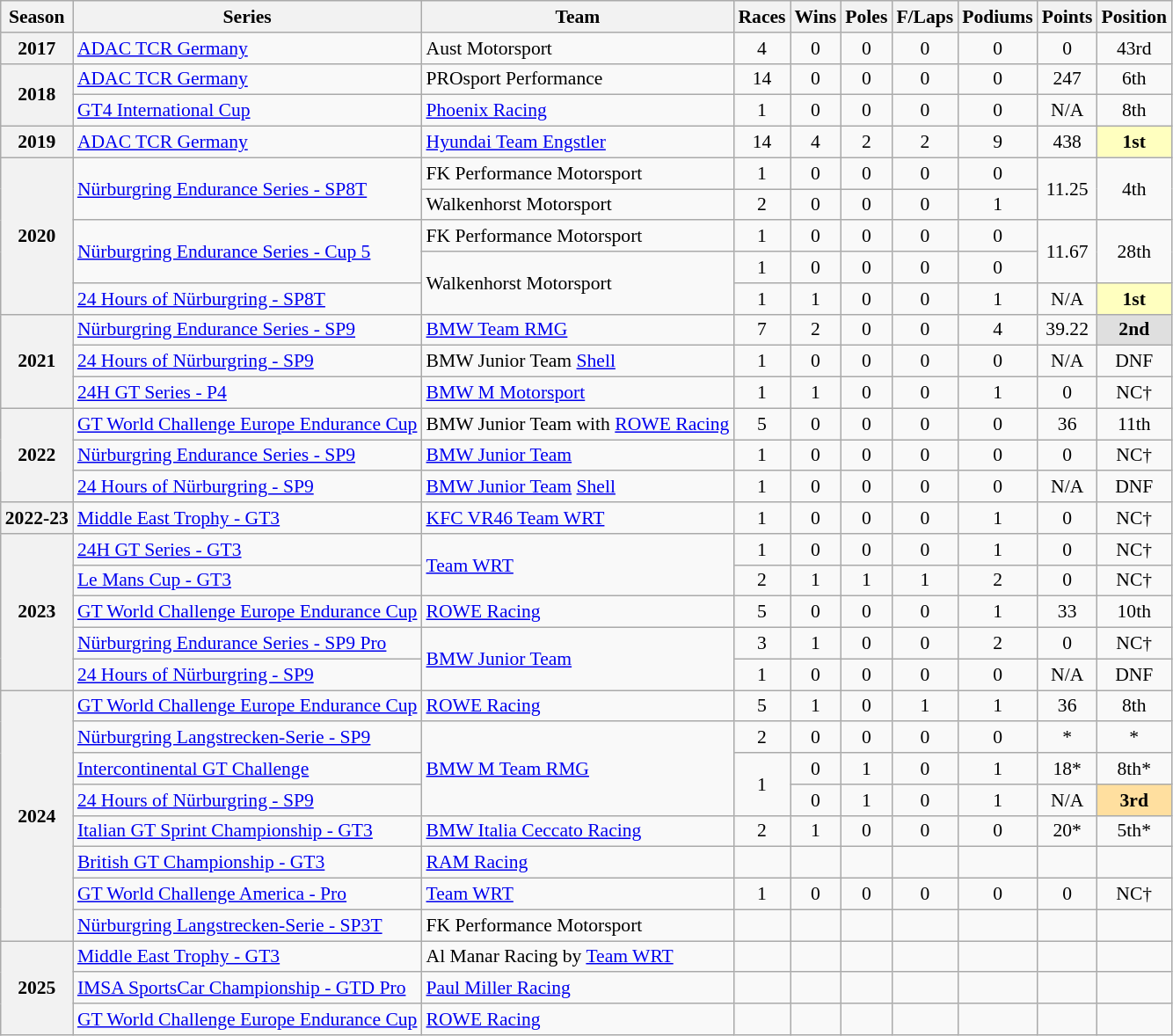<table class="wikitable" style="font-size: 90%; text-align:center">
<tr>
<th>Season</th>
<th>Series</th>
<th>Team</th>
<th>Races</th>
<th>Wins</th>
<th>Poles</th>
<th>F/Laps</th>
<th>Podiums</th>
<th>Points</th>
<th>Position</th>
</tr>
<tr>
<th>2017</th>
<td align="left"><a href='#'>ADAC TCR Germany</a></td>
<td align="left">Aust Motorsport</td>
<td>4</td>
<td>0</td>
<td>0</td>
<td>0</td>
<td>0</td>
<td>0</td>
<td>43rd</td>
</tr>
<tr>
<th rowspan="2">2018</th>
<td align="left"><a href='#'>ADAC TCR Germany</a></td>
<td align="left">PROsport Performance</td>
<td>14</td>
<td>0</td>
<td>0</td>
<td>0</td>
<td>0</td>
<td>247</td>
<td>6th</td>
</tr>
<tr>
<td align="left"><a href='#'>GT4 International Cup</a></td>
<td align="left"><a href='#'>Phoenix Racing</a></td>
<td>1</td>
<td>0</td>
<td>0</td>
<td>0</td>
<td>0</td>
<td>N/A</td>
<td>8th</td>
</tr>
<tr>
<th>2019</th>
<td align="left"><a href='#'>ADAC TCR Germany</a></td>
<td align="left"><a href='#'>Hyundai Team Engstler</a></td>
<td>14</td>
<td>4</td>
<td>2</td>
<td>2</td>
<td>9</td>
<td>438</td>
<td style="background:#FFFFBF;"><strong>1st</strong></td>
</tr>
<tr>
<th rowspan="5">2020</th>
<td rowspan="2" align="left"><a href='#'>Nürburgring Endurance Series - SP8T</a></td>
<td align="left">FK Performance Motorsport</td>
<td>1</td>
<td>0</td>
<td>0</td>
<td>0</td>
<td>0</td>
<td rowspan="2">11.25</td>
<td rowspan="2">4th</td>
</tr>
<tr>
<td align="left">Walkenhorst Motorsport</td>
<td>2</td>
<td>0</td>
<td>0</td>
<td>0</td>
<td>1</td>
</tr>
<tr>
<td rowspan="2" align="left"><a href='#'>Nürburgring Endurance Series - Cup 5</a></td>
<td align="left">FK Performance Motorsport</td>
<td>1</td>
<td>0</td>
<td>0</td>
<td>0</td>
<td>0</td>
<td rowspan="2">11.67</td>
<td rowspan="2">28th</td>
</tr>
<tr>
<td rowspan="2" align="left">Walkenhorst Motorsport</td>
<td>1</td>
<td>0</td>
<td>0</td>
<td>0</td>
<td>0</td>
</tr>
<tr>
<td align="left"><a href='#'>24 Hours of Nürburgring - SP8T</a></td>
<td>1</td>
<td>1</td>
<td>0</td>
<td>0</td>
<td>1</td>
<td>N/A</td>
<td style="background:#FFFFBF;"><strong>1st</strong></td>
</tr>
<tr>
<th rowspan="3">2021</th>
<td align="left"><a href='#'>Nürburgring Endurance Series - SP9</a></td>
<td align="left"><a href='#'>BMW Team RMG</a></td>
<td>7</td>
<td>2</td>
<td>0</td>
<td>0</td>
<td>4</td>
<td>39.22</td>
<td style="background:#DFDFDF;"><strong>2nd</strong></td>
</tr>
<tr>
<td align="left"><a href='#'>24 Hours of Nürburgring - SP9</a></td>
<td align="left">BMW Junior Team <a href='#'>Shell</a></td>
<td>1</td>
<td>0</td>
<td>0</td>
<td>0</td>
<td>0</td>
<td>N/A</td>
<td>DNF</td>
</tr>
<tr>
<td align="left"><a href='#'>24H GT Series - P4</a></td>
<td align="left"><a href='#'>BMW M Motorsport</a></td>
<td>1</td>
<td>1</td>
<td>0</td>
<td>0</td>
<td>1</td>
<td>0</td>
<td>NC†</td>
</tr>
<tr>
<th rowspan="3">2022</th>
<td align="left"><a href='#'>GT World Challenge Europe Endurance Cup</a></td>
<td align="left">BMW Junior Team with <a href='#'>ROWE Racing</a></td>
<td>5</td>
<td>0</td>
<td>0</td>
<td>0</td>
<td>0</td>
<td>36</td>
<td>11th</td>
</tr>
<tr>
<td align="left"><a href='#'>Nürburgring Endurance Series - SP9</a></td>
<td align="left"><a href='#'>BMW Junior Team</a></td>
<td>1</td>
<td>0</td>
<td>0</td>
<td>0</td>
<td>0</td>
<td>0</td>
<td>NC†</td>
</tr>
<tr>
<td align="left"><a href='#'>24 Hours of Nürburgring - SP9</a></td>
<td align=left><a href='#'>BMW Junior Team</a> <a href='#'>Shell</a></td>
<td>1</td>
<td>0</td>
<td>0</td>
<td>0</td>
<td>0</td>
<td>N/A</td>
<td>DNF</td>
</tr>
<tr>
<th>2022-23</th>
<td align=left><a href='#'>Middle East Trophy - GT3</a></td>
<td align=left><a href='#'>KFC VR46 Team WRT</a></td>
<td>1</td>
<td>0</td>
<td>0</td>
<td>0</td>
<td>1</td>
<td>0</td>
<td>NC†</td>
</tr>
<tr>
<th rowspan="5">2023</th>
<td align="left"><a href='#'>24H GT Series - GT3</a></td>
<td rowspan="2" align="left"><a href='#'>Team WRT</a></td>
<td>1</td>
<td>0</td>
<td>0</td>
<td>0</td>
<td>1</td>
<td>0</td>
<td>NC†</td>
</tr>
<tr>
<td align=left><a href='#'>Le Mans Cup - GT3</a></td>
<td>2</td>
<td>1</td>
<td>1</td>
<td>1</td>
<td>2</td>
<td>0</td>
<td>NC†</td>
</tr>
<tr>
<td align="left"><a href='#'>GT World Challenge Europe Endurance Cup</a></td>
<td align="left"><a href='#'>ROWE Racing</a></td>
<td>5</td>
<td>0</td>
<td>0</td>
<td>0</td>
<td>1</td>
<td>33</td>
<td>10th</td>
</tr>
<tr>
<td align="left"><a href='#'>Nürburgring Endurance Series - SP9 Pro</a></td>
<td rowspan="2" align="left"><a href='#'>BMW Junior Team</a></td>
<td>3</td>
<td>1</td>
<td>0</td>
<td>0</td>
<td>2</td>
<td>0</td>
<td>NC†</td>
</tr>
<tr>
<td align=left><a href='#'>24 Hours of Nürburgring - SP9</a></td>
<td>1</td>
<td>0</td>
<td>0</td>
<td>0</td>
<td>0</td>
<td>N/A</td>
<td>DNF</td>
</tr>
<tr>
<th rowspan="8">2024</th>
<td align=left><a href='#'>GT World Challenge Europe Endurance Cup</a></td>
<td align=left><a href='#'>ROWE Racing</a></td>
<td>5</td>
<td>1</td>
<td>0</td>
<td>1</td>
<td>1</td>
<td>36</td>
<td>8th</td>
</tr>
<tr>
<td align=left><a href='#'>Nürburgring Langstrecken-Serie - SP9</a></td>
<td rowspan="3" align="left"><a href='#'>BMW M Team RMG</a></td>
<td>2</td>
<td>0</td>
<td>0</td>
<td>0</td>
<td>0</td>
<td>*</td>
<td>*</td>
</tr>
<tr>
<td align=left><a href='#'>Intercontinental GT Challenge</a></td>
<td rowspan="2">1</td>
<td>0</td>
<td>1</td>
<td>0</td>
<td>1</td>
<td>18*</td>
<td>8th*</td>
</tr>
<tr>
<td align=left><a href='#'>24 Hours of Nürburgring - SP9</a></td>
<td>0</td>
<td>1</td>
<td>0</td>
<td>1</td>
<td>N/A</td>
<td style="background:#FFDF9F;"><strong>3rd</strong></td>
</tr>
<tr>
<td align=left><a href='#'>Italian GT Sprint Championship - GT3</a></td>
<td align=left><a href='#'>BMW Italia Ceccato Racing</a></td>
<td>2</td>
<td>1</td>
<td>0</td>
<td>0</td>
<td>0</td>
<td>20*</td>
<td>5th*</td>
</tr>
<tr>
<td align=left><a href='#'>British GT Championship - GT3</a></td>
<td align=left><a href='#'>RAM Racing</a></td>
<td></td>
<td></td>
<td></td>
<td></td>
<td></td>
<td></td>
<td></td>
</tr>
<tr>
<td align=left><a href='#'>GT World Challenge America - Pro</a></td>
<td align=left><a href='#'>Team WRT</a></td>
<td>1</td>
<td>0</td>
<td>0</td>
<td>0</td>
<td>0</td>
<td>0</td>
<td>NC†</td>
</tr>
<tr>
<td align=left><a href='#'>Nürburgring Langstrecken-Serie - SP3T</a></td>
<td align=left>FK Performance Motorsport</td>
<td></td>
<td></td>
<td></td>
<td></td>
<td></td>
<td></td>
<td></td>
</tr>
<tr>
<th rowspan="3">2025</th>
<td align=left><a href='#'>Middle East Trophy - GT3</a></td>
<td align=left>Al Manar Racing by <a href='#'>Team WRT</a></td>
<td></td>
<td></td>
<td></td>
<td></td>
<td></td>
<td></td>
<td></td>
</tr>
<tr>
<td align=left><a href='#'>IMSA SportsCar Championship - GTD Pro</a></td>
<td align=left><a href='#'>Paul Miller Racing</a></td>
<td></td>
<td></td>
<td></td>
<td></td>
<td></td>
<td></td>
<td></td>
</tr>
<tr>
<td align="left"><a href='#'>GT World Challenge Europe Endurance Cup</a></td>
<td align="left"><a href='#'>ROWE Racing</a></td>
<td></td>
<td></td>
<td></td>
<td></td>
<td></td>
<td></td>
<td></td>
</tr>
</table>
